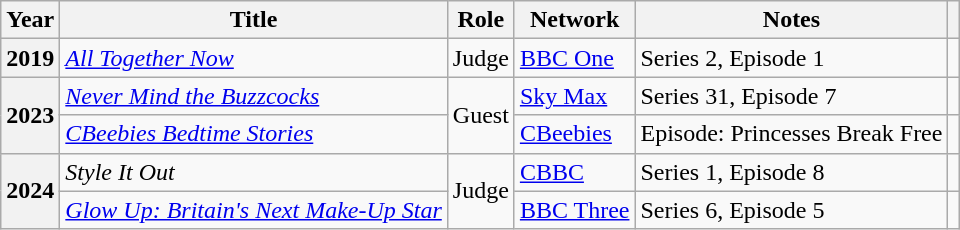<table class="wikitable plainrowheaders">
<tr>
<th scope="col">Year</th>
<th scope="col">Title</th>
<th scope="col">Role</th>
<th scope="col">Network</th>
<th scope="col" class="unsortable">Notes</th>
<th scope="col" class="unsortable"></th>
</tr>
<tr>
<th scope="row">2019</th>
<td><em><a href='#'>All Together Now</a></em></td>
<td>Judge</td>
<td><a href='#'>BBC One</a></td>
<td>Series 2, Episode 1</td>
<td style="text-align:center;"></td>
</tr>
<tr>
<th rowspan="2" scope="row">2023</th>
<td><em><a href='#'>Never Mind the Buzzcocks</a></em></td>
<td rowspan="2">Guest</td>
<td><a href='#'>Sky Max</a></td>
<td>Series 31, Episode 7</td>
<td style="text-align:center;"></td>
</tr>
<tr>
<td><em><a href='#'>CBeebies Bedtime Stories</a></em></td>
<td><a href='#'>CBeebies</a></td>
<td>Episode: Princesses Break Free</td>
<td style="text-align:center;"></td>
</tr>
<tr>
<th rowspan="2" scope="row">2024</th>
<td><em>Style It Out</em></td>
<td rowspan="2">Judge</td>
<td><a href='#'>CBBC</a></td>
<td>Series 1, Episode 8</td>
<td style="text-align:center;"></td>
</tr>
<tr>
<td><em><a href='#'>Glow Up: Britain's Next Make-Up Star</a></em></td>
<td><a href='#'>BBC Three</a></td>
<td>Series 6, Episode 5</td>
<td style="text-align:center;"></td>
</tr>
</table>
